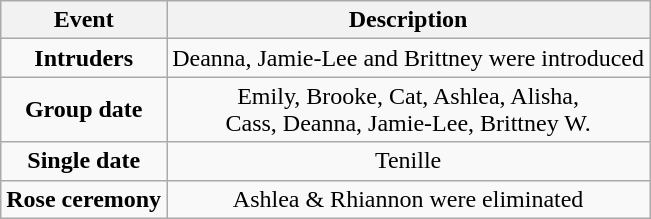<table class="wikitable sortable" style="text-align:center;">
<tr>
<th>Event</th>
<th>Description</th>
</tr>
<tr>
<td><strong>Intruders</strong></td>
<td>Deanna, Jamie-Lee and Brittney were introduced</td>
</tr>
<tr>
<td><strong>Group date</strong></td>
<td>Emily, Brooke, Cat, Ashlea, Alisha,<br>Cass, Deanna, Jamie-Lee, Brittney W.</td>
</tr>
<tr>
<td><strong>Single date</strong></td>
<td>Tenille</td>
</tr>
<tr>
<td><strong>Rose ceremony</strong></td>
<td>Ashlea & Rhiannon were eliminated</td>
</tr>
</table>
